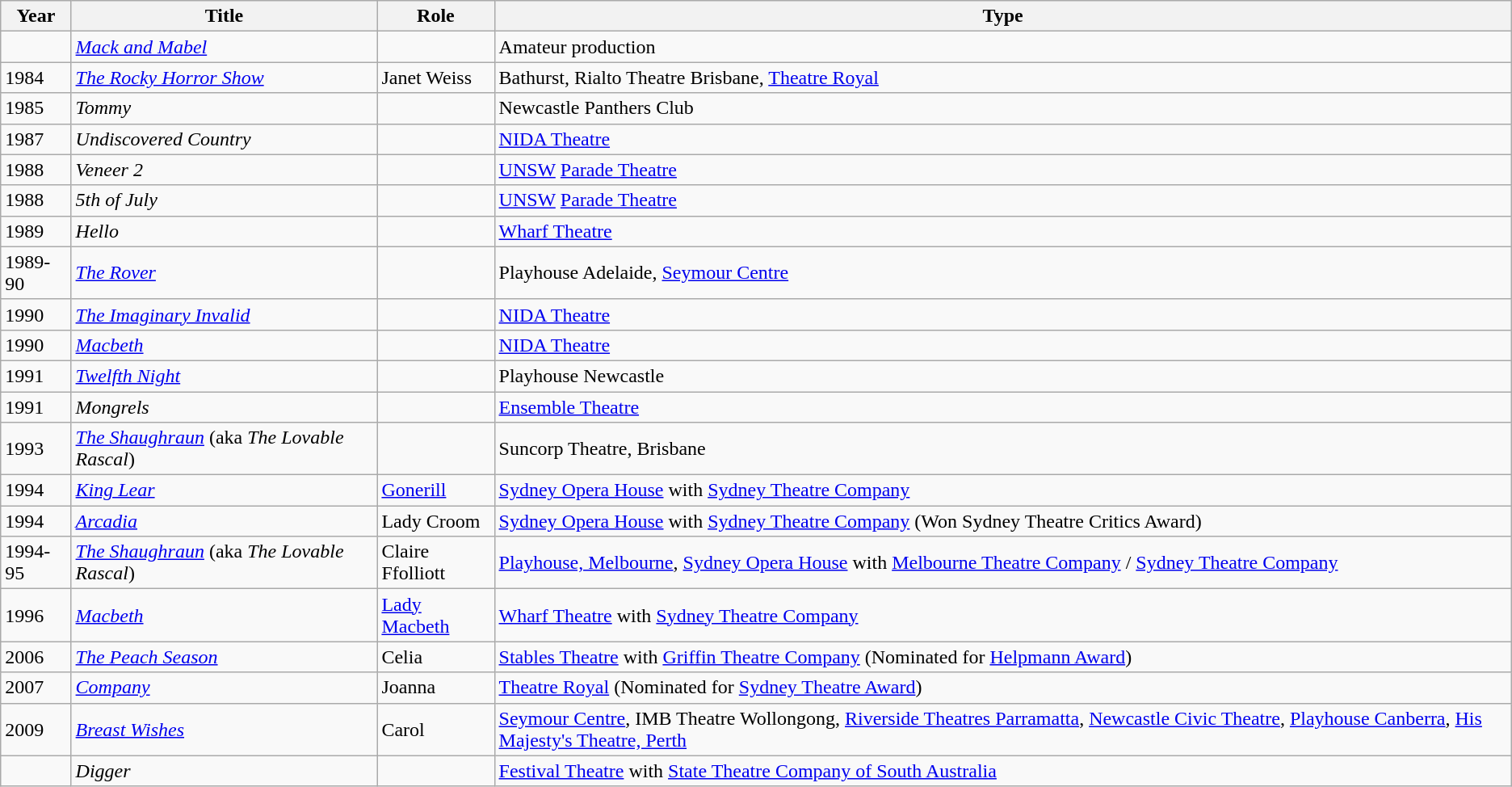<table class="wikitable">
<tr>
<th>Year</th>
<th>Title</th>
<th>Role</th>
<th>Type</th>
</tr>
<tr>
<td></td>
<td><em><a href='#'>Mack and Mabel</a></em></td>
<td></td>
<td>Amateur production</td>
</tr>
<tr>
<td>1984</td>
<td><em><a href='#'>The Rocky Horror Show</a></em></td>
<td>Janet Weiss</td>
<td>Bathurst, Rialto Theatre Brisbane, <a href='#'>Theatre Royal</a></td>
</tr>
<tr>
<td>1985</td>
<td><em>Tommy</em></td>
<td></td>
<td>Newcastle Panthers Club</td>
</tr>
<tr>
<td>1987</td>
<td><em>Undiscovered Country</em></td>
<td></td>
<td><a href='#'>NIDA Theatre</a></td>
</tr>
<tr>
<td>1988</td>
<td><em>Veneer 2</em></td>
<td></td>
<td><a href='#'>UNSW</a> <a href='#'>Parade Theatre</a></td>
</tr>
<tr>
<td>1988</td>
<td><em>5th of July</em></td>
<td></td>
<td><a href='#'>UNSW</a> <a href='#'>Parade Theatre</a></td>
</tr>
<tr>
<td>1989</td>
<td><em>Hello</em></td>
<td></td>
<td><a href='#'>Wharf Theatre</a></td>
</tr>
<tr>
<td>1989-90</td>
<td><em><a href='#'>The Rover</a></em></td>
<td></td>
<td>Playhouse Adelaide, <a href='#'>Seymour Centre</a></td>
</tr>
<tr>
<td>1990</td>
<td><em><a href='#'>The Imaginary Invalid</a></em></td>
<td></td>
<td><a href='#'>NIDA Theatre</a></td>
</tr>
<tr>
<td>1990</td>
<td><em><a href='#'>Macbeth</a></em></td>
<td></td>
<td><a href='#'>NIDA Theatre</a></td>
</tr>
<tr>
<td>1991</td>
<td><em><a href='#'>Twelfth Night</a></em></td>
<td></td>
<td>Playhouse Newcastle</td>
</tr>
<tr>
<td>1991</td>
<td><em>Mongrels</em></td>
<td></td>
<td><a href='#'>Ensemble Theatre</a></td>
</tr>
<tr>
<td>1993</td>
<td><em><a href='#'>The Shaughraun</a></em> (aka <em>The Lovable Rascal</em>)</td>
<td></td>
<td>Suncorp Theatre, Brisbane</td>
</tr>
<tr>
<td>1994</td>
<td><em><a href='#'>King Lear</a></em></td>
<td><a href='#'>Gonerill</a></td>
<td><a href='#'>Sydney Opera House</a> with <a href='#'>Sydney Theatre Company</a></td>
</tr>
<tr>
<td>1994</td>
<td><em><a href='#'>Arcadia</a></em></td>
<td>Lady Croom</td>
<td><a href='#'>Sydney Opera House</a> with <a href='#'>Sydney Theatre Company</a> (Won Sydney Theatre Critics Award)</td>
</tr>
<tr>
<td>1994-95</td>
<td><em><a href='#'>The Shaughraun</a></em> (aka <em>The Lovable Rascal</em>)</td>
<td>Claire Ffolliott</td>
<td><a href='#'>Playhouse, Melbourne</a>, <a href='#'>Sydney Opera House</a> with <a href='#'>Melbourne Theatre Company</a> / <a href='#'>Sydney Theatre Company</a></td>
</tr>
<tr>
<td>1996</td>
<td><em><a href='#'>Macbeth</a></em></td>
<td><a href='#'>Lady Macbeth</a></td>
<td><a href='#'>Wharf Theatre</a> with <a href='#'>Sydney Theatre Company</a></td>
</tr>
<tr>
<td>2006</td>
<td><em><a href='#'>The Peach Season</a></em></td>
<td>Celia</td>
<td><a href='#'>Stables Theatre</a> with <a href='#'>Griffin Theatre Company</a> (Nominated for <a href='#'>Helpmann Award</a>)</td>
</tr>
<tr>
<td>2007</td>
<td><em><a href='#'>Company</a></em></td>
<td>Joanna</td>
<td><a href='#'>Theatre Royal</a> (Nominated for <a href='#'>Sydney Theatre Award</a>)</td>
</tr>
<tr>
<td>2009</td>
<td><em><a href='#'>Breast Wishes</a></em></td>
<td>Carol</td>
<td><a href='#'>Seymour Centre</a>, IMB Theatre Wollongong, <a href='#'>Riverside Theatres Parramatta</a>, <a href='#'>Newcastle Civic Theatre</a>, <a href='#'>Playhouse Canberra</a>, <a href='#'>His Majesty's Theatre, Perth</a></td>
</tr>
<tr>
<td></td>
<td><em>Digger</em></td>
<td></td>
<td><a href='#'>Festival Theatre</a> with <a href='#'>State Theatre Company of South Australia</a></td>
</tr>
</table>
